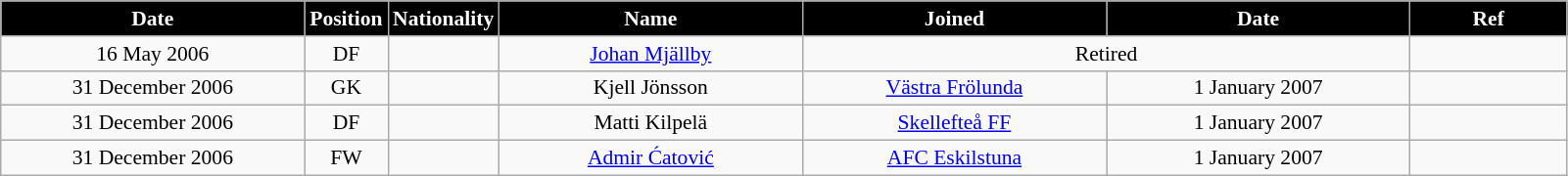<table class="wikitable"  style="text-align:center; font-size:90%; ">
<tr>
<th style="background:#000000; color:white; width:200px;">Date</th>
<th style="background:#000000; color:white; width:50px;">Position</th>
<th style="background:#000000; color:white; width:50px;">Nationality</th>
<th style="background:#000000; color:white; width:200px;">Name</th>
<th style="background:#000000; color:white; width:200px;">Joined</th>
<th style="background:#000000; color:white; width:200px;">Date</th>
<th style="background:#000000; color:white; width:100px;">Ref</th>
</tr>
<tr>
<td>16 May 2006</td>
<td>DF</td>
<td></td>
<td><a href='#'>Johan Mjällby</a></td>
<td colspan="2">Retired</td>
<td></td>
</tr>
<tr>
<td>31 December 2006</td>
<td>GK</td>
<td></td>
<td>Kjell Jönsson</td>
<td><a href='#'>Västra Frölunda</a></td>
<td>1 January 2007</td>
<td></td>
</tr>
<tr>
<td>31 December 2006</td>
<td>DF</td>
<td></td>
<td>Matti Kilpelä</td>
<td><a href='#'>Skellefteå FF</a></td>
<td>1 January 2007</td>
<td></td>
</tr>
<tr>
<td>31 December 2006</td>
<td>FW</td>
<td></td>
<td><a href='#'>Admir Ćatović</a></td>
<td><a href='#'>AFC Eskilstuna</a></td>
<td>1 January 2007</td>
<td></td>
</tr>
</table>
